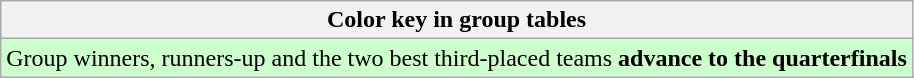<table class="wikitable">
<tr>
<th>Color key in group tables</th>
</tr>
<tr style="background:#cfc;">
<td>Group winners, runners-up and the two best third-placed teams <strong>advance to the quarterfinals</strong></td>
</tr>
</table>
